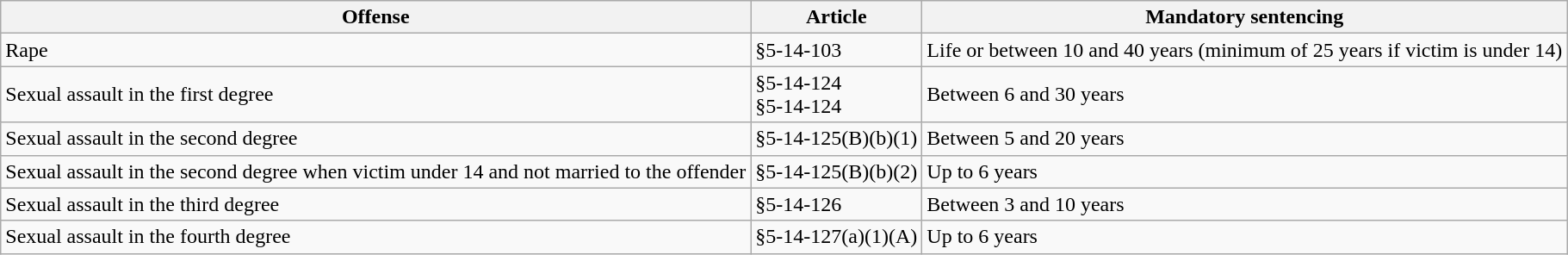<table class="wikitable">
<tr>
<th>Offense</th>
<th>Article</th>
<th>Mandatory sentencing</th>
</tr>
<tr>
<td>Rape</td>
<td>§5-14-103</td>
<td>Life or between 10 and 40 years (minimum of 25 years if victim is under 14)</td>
</tr>
<tr>
<td>Sexual assault in the first degree</td>
<td>§5-14-124<br>§5-14-124</td>
<td>Between 6 and 30 years</td>
</tr>
<tr>
<td>Sexual assault in the second degree</td>
<td>§5-14-125(B)(b)(1)</td>
<td>Between 5 and 20 years</td>
</tr>
<tr>
<td>Sexual assault in the second degree when victim under 14 and not married to the offender</td>
<td>§5-14-125(B)(b)(2)</td>
<td>Up to 6 years</td>
</tr>
<tr>
<td>Sexual assault in the third degree</td>
<td>§5-14-126</td>
<td>Between 3 and 10 years</td>
</tr>
<tr>
<td>Sexual assault in the fourth degree</td>
<td>§5-14-127(a)(1)(A)</td>
<td>Up to 6 years</td>
</tr>
</table>
